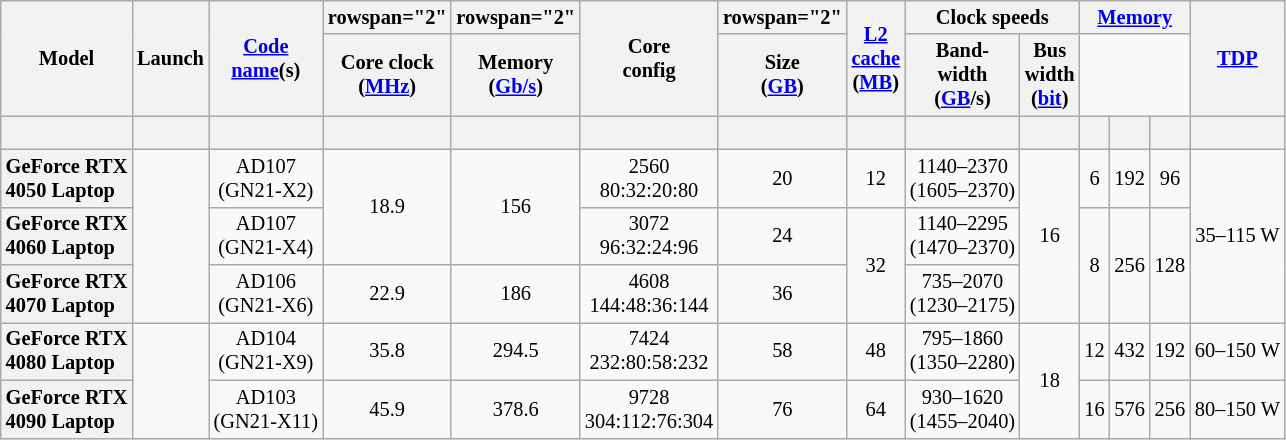<table class="mw-datatable wikitable sortable" style="font-size:85%; text-align:center;">
<tr>
<th rowspan="2">Model</th>
<th rowspan="2">Launch</th>
<th rowspan="2"><a href='#'>Code<br>name</a>(s)</th>
<th>rowspan="2" </th>
<th>rowspan="2" </th>
<th rowspan="2">Core<br>config</th>
<th>rowspan="2" </th>
<th rowspan="2"><a href='#'>L2<br>cache</a><br>(<a href='#'>MB</a>)</th>
<th colspan="2">Clock speeds</th>
<th colspan="3"><a href='#'>Memory</a></th>
<th rowspan="2"><a href='#'>TDP</a></th>
</tr>
<tr>
<th>Core clock<br>(<a href='#'>MHz</a>)</th>
<th>Memory<br>(<a href='#'>Gb/s</a>)</th>
<th>Size<br>(<a href='#'>GB</a>)</th>
<th>Band-<br>width<br>(<a href='#'>GB</a>/s)</th>
<th>Bus<br>width<br>(<a href='#'>bit</a>)</th>
</tr>
<tr>
<th style="background-position:center"><br></th>
<th style="background-position:center"></th>
<th style="background-position:center"></th>
<th style="background-position:center"></th>
<th style="background-position:center"></th>
<th style="background-position:center"></th>
<th style="background-position:center"></th>
<th style="background-position:center"></th>
<th style="background-position:center"></th>
<th style="background-position:center"></th>
<th style="background-position:center"></th>
<th style="background-position:center"></th>
<th style="background-position:center"></th>
<th style="background-position:center"></th>
</tr>
<tr>
<th style="text-align:left;">GeForce RTX<br>4050 Laptop</th>
<td rowspan="3"></td>
<td>AD107<br>(GN21-X2)</td>
<td rowspan="2">18.9</td>
<td rowspan="2">156</td>
<td>2560<br>80:32:20:80</td>
<td>20</td>
<td>12</td>
<td>1140–2370<br>(1605–2370)</td>
<td rowspan="3">16</td>
<td>6</td>
<td>192</td>
<td>96</td>
<td rowspan="3">35–115 W</td>
</tr>
<tr>
<th style="text-align:left;">GeForce RTX<br>4060 Laptop</th>
<td>AD107<br>(GN21-X4)</td>
<td>3072<br>96:32:24:96</td>
<td>24</td>
<td rowspan="2">32</td>
<td>1140–2295<br>(1470–2370)</td>
<td rowspan="2">8</td>
<td rowspan="2">256</td>
<td rowspan="2">128</td>
</tr>
<tr>
<th style="text-align:left;">GeForce RTX<br>4070 Laptop</th>
<td>AD106<br>(GN21-X6)</td>
<td>22.9</td>
<td>186</td>
<td>4608<br>144:48:36:144</td>
<td>36</td>
<td>735–2070<br>(1230–2175)</td>
</tr>
<tr>
<th style="text-align:left;">GeForce RTX<br>4080 Laptop</th>
<td rowspan="2"></td>
<td>AD104<br>(GN21-X9)</td>
<td>35.8</td>
<td>294.5</td>
<td>7424<br>232:80:58:232</td>
<td>58</td>
<td>48</td>
<td>795–1860<br>(1350–2280)</td>
<td rowspan="2">18</td>
<td>12</td>
<td>432</td>
<td>192</td>
<td>60–150 W</td>
</tr>
<tr>
<th style="text-align:left;">GeForce RTX<br>4090 Laptop</th>
<td>AD103<br>(GN21-X11)</td>
<td>45.9</td>
<td>378.6</td>
<td>9728<br>304:112:76:304</td>
<td>76</td>
<td>64</td>
<td>930–1620<br>(1455–2040)</td>
<td>16</td>
<td>576</td>
<td>256</td>
<td>80–150 W</td>
</tr>
</table>
